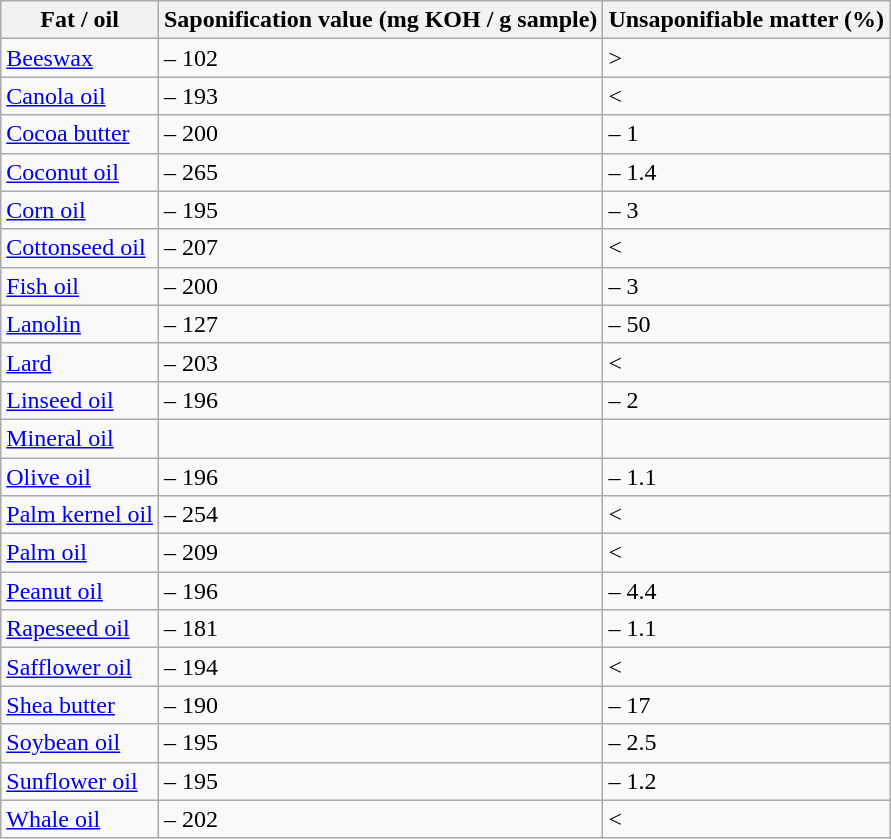<table class="wikitable sortable">
<tr>
<th>Fat / oil</th>
<th>Saponification value (mg KOH / g sample)</th>
<th>Unsaponifiable matter (%)</th>
</tr>
<tr>
<td><a href='#'>Beeswax</a></td>
<td> – 102</td>
<td>> </td>
</tr>
<tr>
<td><a href='#'>Canola oil</a></td>
<td> – 193</td>
<td>< </td>
</tr>
<tr>
<td><a href='#'>Cocoa butter</a></td>
<td> – 200</td>
<td> – 1</td>
</tr>
<tr>
<td><a href='#'>Coconut oil</a></td>
<td> – 265</td>
<td> – 1.4</td>
</tr>
<tr>
<td><a href='#'>Corn oil</a></td>
<td> – 195</td>
<td> – 3</td>
</tr>
<tr>
<td><a href='#'>Cottonseed oil</a></td>
<td> – 207</td>
<td>< </td>
</tr>
<tr>
<td><a href='#'>Fish oil</a></td>
<td> – 200</td>
<td> – 3</td>
</tr>
<tr>
<td><a href='#'>Lanolin</a></td>
<td> – 127</td>
<td> – 50</td>
</tr>
<tr>
<td><a href='#'>Lard</a></td>
<td> – 203</td>
<td>< </td>
</tr>
<tr>
<td><a href='#'>Linseed oil</a></td>
<td> – 196</td>
<td> – 2</td>
</tr>
<tr>
<td><a href='#'>Mineral oil</a></td>
<td></td>
<td></td>
</tr>
<tr>
<td><a href='#'>Olive oil</a></td>
<td> – 196</td>
<td> – 1.1</td>
</tr>
<tr>
<td><a href='#'>Palm kernel oil</a></td>
<td> – 254</td>
<td>< </td>
</tr>
<tr>
<td><a href='#'>Palm oil</a></td>
<td> – 209</td>
<td>< </td>
</tr>
<tr>
<td><a href='#'>Peanut oil</a></td>
<td> – 196</td>
<td> – 4.4</td>
</tr>
<tr>
<td><a href='#'>Rapeseed oil</a></td>
<td> – 181</td>
<td> – 1.1</td>
</tr>
<tr>
<td><a href='#'>Safflower oil</a></td>
<td> – 194</td>
<td>< </td>
</tr>
<tr>
<td><a href='#'>Shea butter</a></td>
<td> – 190</td>
<td> – 17</td>
</tr>
<tr>
<td><a href='#'>Soybean oil</a></td>
<td> – 195</td>
<td> – 2.5</td>
</tr>
<tr>
<td><a href='#'>Sunflower oil</a></td>
<td> – 195</td>
<td> – 1.2</td>
</tr>
<tr>
<td><a href='#'>Whale oil</a></td>
<td> – 202</td>
<td>< </td>
</tr>
</table>
